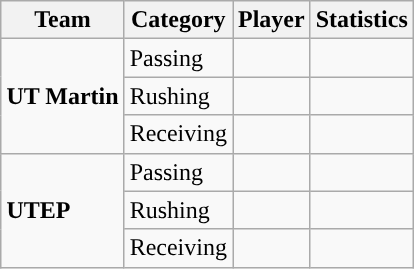<table class="wikitable" style="float: right;">
<tr>
<th>Team</th>
<th>Category</th>
<th>Player</th>
<th>Statistics</th>
</tr>
<tr>
<td rowspan=3><strong>UT Martin</strong></td>
<td>Passing</td>
<td></td>
<td></td>
</tr>
<tr>
<td>Rushing</td>
<td></td>
<td></td>
</tr>
<tr>
<td>Receiving</td>
<td></td>
<td></td>
</tr>
<tr>
<td rowspan=3><strong>UTEP</strong></td>
<td>Passing</td>
<td></td>
<td></td>
</tr>
<tr>
<td>Rushing</td>
<td></td>
<td></td>
</tr>
<tr>
<td>Receiving</td>
<td></td>
<td></td>
</tr>
</table>
